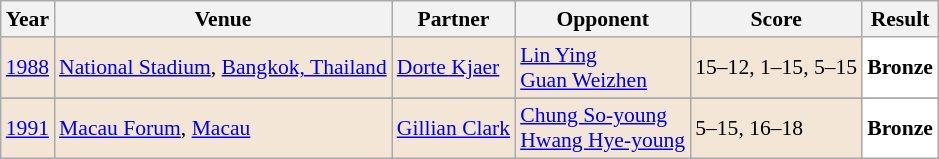<table class="sortable wikitable" style="font-size: 90%;">
<tr>
<th>Year</th>
<th>Venue</th>
<th>Partner</th>
<th>Opponent</th>
<th>Score</th>
<th>Result</th>
</tr>
<tr style="background:#F3E6D7">
<td align="center"><a href='#'>1988</a></td>
<td align="left"><a href='#'>National Stadium</a>, <a href='#'>Bangkok, Thailand</a></td>
<td align="left"> <a href='#'>Dorte Kjaer</a></td>
<td align="left"> <a href='#'>Lin Ying</a> <br> <a href='#'>Guan Weizhen</a></td>
<td align="left">15–12, 1–15, 5–15</td>
<td style="text-align:left; background: white"> <strong>Bronze</strong></td>
</tr>
<tr>
</tr>
<tr style="background:#F3E6D7">
<td align="center"><a href='#'>1991</a></td>
<td align="left"><a href='#'>Macau Forum</a>, <a href='#'>Macau</a></td>
<td align="left"> <a href='#'>Gillian Clark</a></td>
<td align="left"> <a href='#'>Chung So-young</a> <br> <a href='#'>Hwang Hye-young</a></td>
<td align="left">5–15, 16–18</td>
<td style="text-align:left; background: white"> <strong>Bronze</strong></td>
</tr>
</table>
